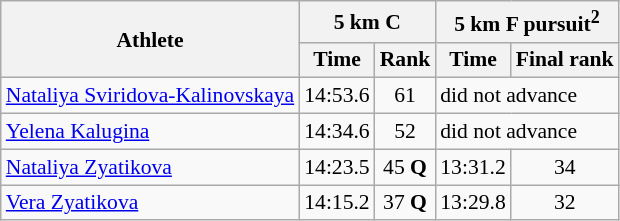<table class="wikitable" border="1" style="font-size:90%">
<tr>
<th rowspan=2>Athlete</th>
<th colspan=2>5 km C</th>
<th colspan=2>5 km F pursuit<sup>2</sup></th>
</tr>
<tr>
<th>Time</th>
<th>Rank</th>
<th>Time</th>
<th>Final rank</th>
</tr>
<tr>
<td><a href='#'>Nataliya Sviridova-Kalinovskaya</a></td>
<td align=center>14:53.6</td>
<td align=center>61</td>
<td colspan="2">did not advance</td>
</tr>
<tr>
<td><a href='#'>Yelena Kalugina</a></td>
<td align=center>14:34.6</td>
<td align=center>52</td>
<td colspan="2">did not advance</td>
</tr>
<tr>
<td><a href='#'>Nataliya Zyatikova</a></td>
<td align=center>14:23.5</td>
<td align=center>45 <strong>Q</strong></td>
<td align=center>13:31.2</td>
<td align=center>34</td>
</tr>
<tr>
<td><a href='#'>Vera Zyatikova</a></td>
<td align=center>14:15.2</td>
<td align=center>37 <strong>Q</strong></td>
<td align=center>13:29.8</td>
<td align=center>32</td>
</tr>
</table>
